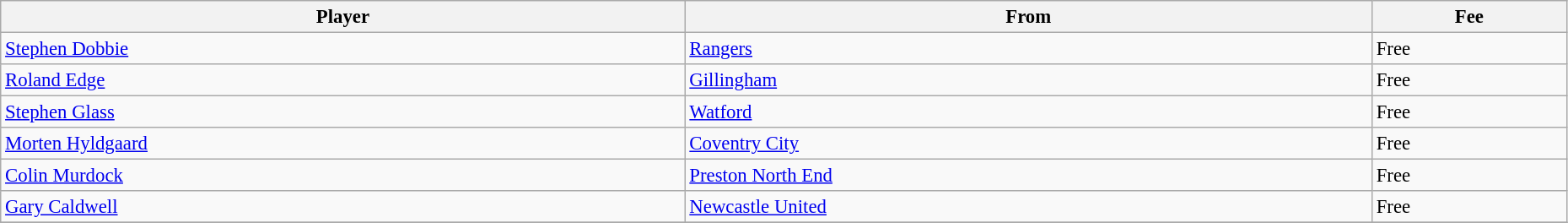<table class="wikitable" style="text-align:center; font-size:95%;width:98%; text-align:left">
<tr>
<th><strong>Player</strong></th>
<th><strong>From</strong></th>
<th><strong>Fee</strong></th>
</tr>
<tr --->
<td> <a href='#'>Stephen Dobbie</a></td>
<td><a href='#'>Rangers</a></td>
<td>Free</td>
</tr>
<tr>
<td> <a href='#'>Roland Edge</a></td>
<td><a href='#'>Gillingham</a></td>
<td>Free</td>
</tr>
<tr>
<td> <a href='#'>Stephen Glass</a></td>
<td><a href='#'>Watford</a></td>
<td>Free</td>
</tr>
<tr>
<td> <a href='#'>Morten Hyldgaard</a></td>
<td><a href='#'>Coventry City</a></td>
<td>Free</td>
</tr>
<tr>
<td> <a href='#'>Colin Murdock</a></td>
<td><a href='#'>Preston North End</a></td>
<td>Free</td>
</tr>
<tr>
<td> <a href='#'>Gary Caldwell</a></td>
<td><a href='#'>Newcastle United</a></td>
<td>Free</td>
</tr>
<tr>
</tr>
</table>
